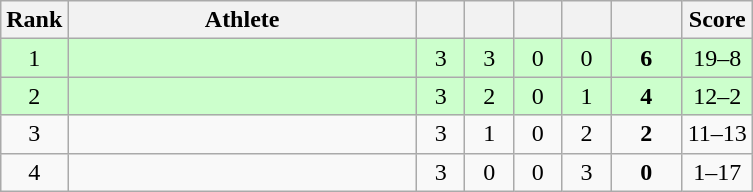<table class="wikitable" style="text-align: center;">
<tr>
<th width=25>Rank</th>
<th width=225>Athlete</th>
<th width=25></th>
<th width=25></th>
<th width=25></th>
<th width=25></th>
<th width=40></th>
<th width=40>Score</th>
</tr>
<tr bgcolor=ccffcc>
<td>1</td>
<td align=left></td>
<td>3</td>
<td>3</td>
<td>0</td>
<td>0</td>
<td><strong>6</strong></td>
<td>19–8</td>
</tr>
<tr bgcolor=ccffcc>
<td>2</td>
<td align=left></td>
<td>3</td>
<td>2</td>
<td>0</td>
<td>1</td>
<td><strong>4</strong></td>
<td>12–2</td>
</tr>
<tr>
<td>3</td>
<td align=left></td>
<td>3</td>
<td>1</td>
<td>0</td>
<td>2</td>
<td><strong>2</strong></td>
<td>11–13</td>
</tr>
<tr>
<td>4</td>
<td align=left></td>
<td>3</td>
<td>0</td>
<td>0</td>
<td>3</td>
<td><strong>0</strong></td>
<td>1–17</td>
</tr>
</table>
